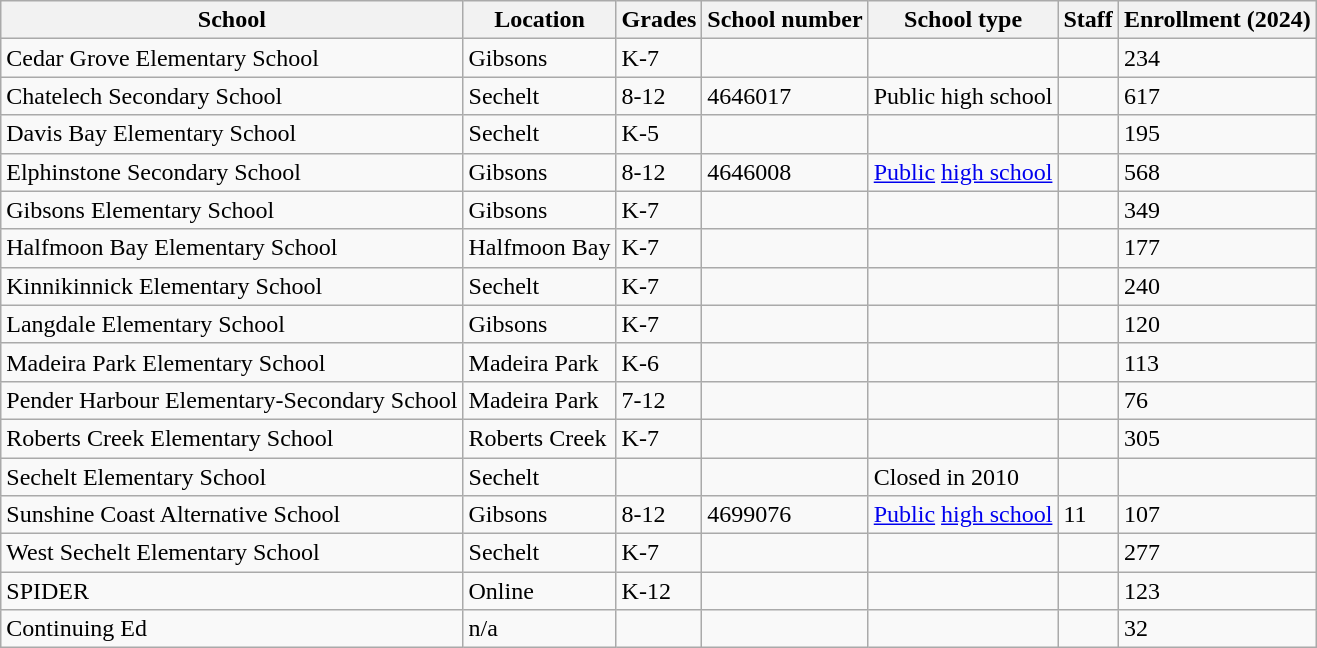<table class="wikitable">
<tr>
<th>School</th>
<th>Location</th>
<th>Grades</th>
<th>School number</th>
<th>School type</th>
<th>Staff</th>
<th>Enrollment (2024)</th>
</tr>
<tr>
<td>Cedar Grove Elementary School</td>
<td>Gibsons</td>
<td>K-7</td>
<td></td>
<td></td>
<td></td>
<td>234</td>
</tr>
<tr>
<td>Chatelech Secondary School</td>
<td>Sechelt</td>
<td>8-12</td>
<td>4646017</td>
<td>Public high school</td>
<td></td>
<td>617</td>
</tr>
<tr>
<td>Davis Bay Elementary School</td>
<td>Sechelt</td>
<td>K-5</td>
<td></td>
<td></td>
<td></td>
<td>195</td>
</tr>
<tr>
<td>Elphinstone Secondary School</td>
<td>Gibsons</td>
<td>8-12</td>
<td>4646008</td>
<td><a href='#'>Public</a> <a href='#'>high school</a></td>
<td></td>
<td>568</td>
</tr>
<tr>
<td>Gibsons Elementary School</td>
<td>Gibsons</td>
<td>K-7</td>
<td></td>
<td></td>
<td></td>
<td>349</td>
</tr>
<tr>
<td>Halfmoon Bay Elementary School</td>
<td>Halfmoon Bay</td>
<td>K-7</td>
<td></td>
<td></td>
<td></td>
<td>177</td>
</tr>
<tr>
<td>Kinnikinnick Elementary School</td>
<td>Sechelt</td>
<td>K-7</td>
<td></td>
<td></td>
<td></td>
<td>240</td>
</tr>
<tr>
<td>Langdale Elementary School</td>
<td>Gibsons</td>
<td>K-7</td>
<td></td>
<td></td>
<td></td>
<td>120</td>
</tr>
<tr>
<td>Madeira Park Elementary School</td>
<td>Madeira Park</td>
<td>K-6</td>
<td></td>
<td></td>
<td></td>
<td>113</td>
</tr>
<tr>
<td>Pender Harbour Elementary-Secondary School</td>
<td>Madeira Park</td>
<td>7-12</td>
<td></td>
<td></td>
<td></td>
<td>76</td>
</tr>
<tr>
<td>Roberts Creek Elementary School</td>
<td>Roberts Creek</td>
<td>K-7</td>
<td></td>
<td></td>
<td></td>
<td>305</td>
</tr>
<tr>
<td>Sechelt Elementary School</td>
<td>Sechelt</td>
<td></td>
<td></td>
<td>Closed in 2010</td>
<td></td>
<td></td>
</tr>
<tr>
<td>Sunshine Coast Alternative School</td>
<td>Gibsons</td>
<td>8-12</td>
<td>4699076</td>
<td><a href='#'>Public</a> <a href='#'>high school</a></td>
<td>11</td>
<td>107</td>
</tr>
<tr>
<td>West Sechelt Elementary School</td>
<td>Sechelt</td>
<td>K-7</td>
<td></td>
<td></td>
<td></td>
<td>277</td>
</tr>
<tr>
<td>SPIDER</td>
<td>Online</td>
<td>K-12</td>
<td></td>
<td></td>
<td></td>
<td>123</td>
</tr>
<tr>
<td>Continuing Ed</td>
<td>n/a</td>
<td></td>
<td></td>
<td></td>
<td></td>
<td>32</td>
</tr>
</table>
